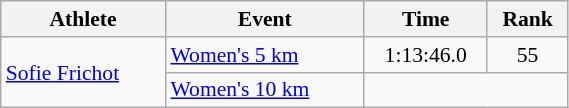<table class="wikitable" style="text-align:center; font-size:90%; width:30%;">
<tr>
<th>Athlete</th>
<th>Event</th>
<th>Time</th>
<th>Rank</th>
</tr>
<tr>
<td align=left rowspan=2><a href='#'>Sofie Frichot</a></td>
<td align=left><a href='#'>Women's 5 km</a></td>
<td>1:13:46.0</td>
<td>55</td>
</tr>
<tr>
<td align=left><a href='#'>Women's 10 km</a></td>
<td colspan=2></td>
</tr>
</table>
